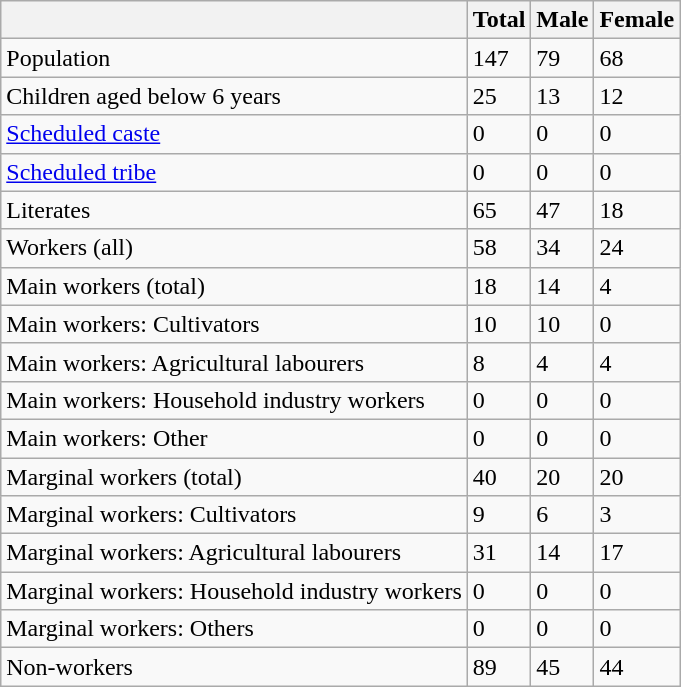<table class="wikitable sortable">
<tr>
<th></th>
<th>Total</th>
<th>Male</th>
<th>Female</th>
</tr>
<tr>
<td>Population</td>
<td>147</td>
<td>79</td>
<td>68</td>
</tr>
<tr>
<td>Children aged below 6 years</td>
<td>25</td>
<td>13</td>
<td>12</td>
</tr>
<tr>
<td><a href='#'>Scheduled caste</a></td>
<td>0</td>
<td>0</td>
<td>0</td>
</tr>
<tr>
<td><a href='#'>Scheduled tribe</a></td>
<td>0</td>
<td>0</td>
<td>0</td>
</tr>
<tr>
<td>Literates</td>
<td>65</td>
<td>47</td>
<td>18</td>
</tr>
<tr>
<td>Workers (all)</td>
<td>58</td>
<td>34</td>
<td>24</td>
</tr>
<tr>
<td>Main workers (total)</td>
<td>18</td>
<td>14</td>
<td>4</td>
</tr>
<tr>
<td>Main workers: Cultivators</td>
<td>10</td>
<td>10</td>
<td>0</td>
</tr>
<tr>
<td>Main workers: Agricultural labourers</td>
<td>8</td>
<td>4</td>
<td>4</td>
</tr>
<tr>
<td>Main workers: Household industry workers</td>
<td>0</td>
<td>0</td>
<td>0</td>
</tr>
<tr>
<td>Main workers: Other</td>
<td>0</td>
<td>0</td>
<td>0</td>
</tr>
<tr>
<td>Marginal workers (total)</td>
<td>40</td>
<td>20</td>
<td>20</td>
</tr>
<tr>
<td>Marginal workers: Cultivators</td>
<td>9</td>
<td>6</td>
<td>3</td>
</tr>
<tr>
<td>Marginal workers: Agricultural labourers</td>
<td>31</td>
<td>14</td>
<td>17</td>
</tr>
<tr>
<td>Marginal workers: Household industry workers</td>
<td>0</td>
<td>0</td>
<td>0</td>
</tr>
<tr>
<td>Marginal workers: Others</td>
<td>0</td>
<td>0</td>
<td>0</td>
</tr>
<tr>
<td>Non-workers</td>
<td>89</td>
<td>45</td>
<td>44</td>
</tr>
</table>
